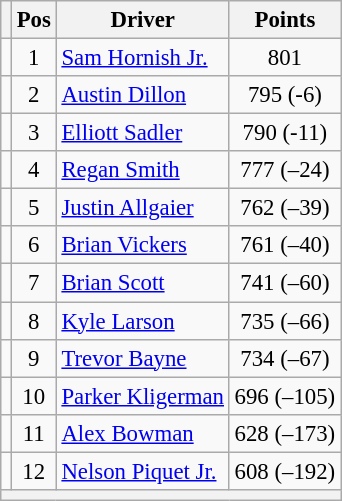<table class="wikitable" style="font-size: 95%;">
<tr>
<th></th>
<th>Pos</th>
<th>Driver</th>
<th>Points</th>
</tr>
<tr>
<td align="left"></td>
<td style="text-align:center;">1</td>
<td><a href='#'>Sam Hornish Jr.</a></td>
<td style="text-align:center;">801</td>
</tr>
<tr>
<td align="left"></td>
<td style="text-align:center;">2</td>
<td><a href='#'>Austin Dillon</a></td>
<td style="text-align:center;">795 (-6)</td>
</tr>
<tr>
<td align="left"></td>
<td style="text-align:center;">3</td>
<td><a href='#'>Elliott Sadler</a></td>
<td style="text-align:center;">790 (-11)</td>
</tr>
<tr>
<td align="left"></td>
<td style="text-align:center;">4</td>
<td><a href='#'>Regan Smith</a></td>
<td style="text-align:center;">777 (–24)</td>
</tr>
<tr>
<td align="left"></td>
<td style="text-align:center;">5</td>
<td><a href='#'>Justin Allgaier</a></td>
<td style="text-align:center;">762 (–39)</td>
</tr>
<tr>
<td align="left"></td>
<td style="text-align:center;">6</td>
<td><a href='#'>Brian Vickers</a></td>
<td style="text-align:center;">761 (–40)</td>
</tr>
<tr>
<td align="left"></td>
<td style="text-align:center;">7</td>
<td><a href='#'>Brian Scott</a></td>
<td style="text-align:center;">741 (–60)</td>
</tr>
<tr>
<td align="left"></td>
<td style="text-align:center;">8</td>
<td><a href='#'>Kyle Larson</a></td>
<td style="text-align:center;">735 (–66)</td>
</tr>
<tr>
<td align="left"></td>
<td style="text-align:center;">9</td>
<td><a href='#'>Trevor Bayne</a></td>
<td style="text-align:center;">734 (–67)</td>
</tr>
<tr>
<td align="left"></td>
<td style="text-align:center;">10</td>
<td><a href='#'>Parker Kligerman</a></td>
<td style="text-align:center;">696 (–105)</td>
</tr>
<tr>
<td align="left"></td>
<td style="text-align:center;">11</td>
<td><a href='#'>Alex Bowman</a></td>
<td style="text-align:center;">628 (–173)</td>
</tr>
<tr>
<td align="left"></td>
<td style="text-align:center;">12</td>
<td><a href='#'>Nelson Piquet Jr.</a></td>
<td style="text-align:center;">608 (–192)</td>
</tr>
<tr class="sortbottom">
<th colspan="9"></th>
</tr>
</table>
